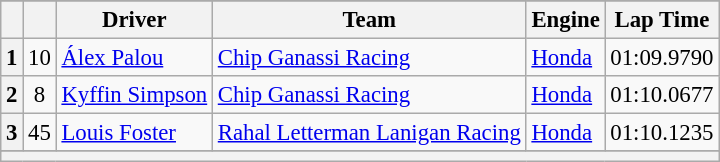<table class="wikitable" style="font-size:95%;">
<tr>
</tr>
<tr>
<th></th>
<th></th>
<th>Driver</th>
<th>Team</th>
<th>Engine</th>
<th>Lap Time</th>
</tr>
<tr>
<th>1</th>
<td align="center">10</td>
<td> <a href='#'>Álex Palou</a> </td>
<td><a href='#'>Chip Ganassi Racing</a></td>
<td><a href='#'>Honda</a></td>
<td>01:09.9790</td>
</tr>
<tr>
<th>2</th>
<td align="center">8</td>
<td> <a href='#'>Kyffin Simpson</a></td>
<td><a href='#'>Chip Ganassi Racing</a></td>
<td><a href='#'>Honda</a></td>
<td>01:10.0677</td>
</tr>
<tr>
<th>3</th>
<td align="center">45</td>
<td> <a href='#'>Louis Foster</a> </td>
<td><a href='#'>Rahal Letterman Lanigan Racing</a></td>
<td><a href='#'>Honda</a></td>
<td>01:10.1235</td>
</tr>
<tr>
</tr>
<tr class="sortbottom">
<th colspan="6"></th>
</tr>
</table>
